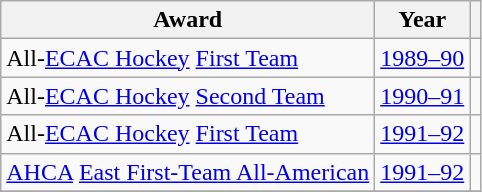<table class="wikitable">
<tr>
<th>Award</th>
<th>Year</th>
<th></th>
</tr>
<tr>
<td>All-<a href='#'>ECAC Hockey</a> <a href='#'>First Team</a></td>
<td><a href='#'>1989–90</a></td>
<td></td>
</tr>
<tr>
<td>All-<a href='#'>ECAC Hockey</a> <a href='#'>Second Team</a></td>
<td><a href='#'>1990–91</a></td>
<td></td>
</tr>
<tr>
<td>All-<a href='#'>ECAC Hockey</a> <a href='#'>First Team</a></td>
<td><a href='#'>1991–92</a></td>
<td></td>
</tr>
<tr>
<td><a href='#'>AHCA</a> <a href='#'>East First-Team All-American</a></td>
<td><a href='#'>1991–92</a></td>
<td></td>
</tr>
<tr>
</tr>
</table>
